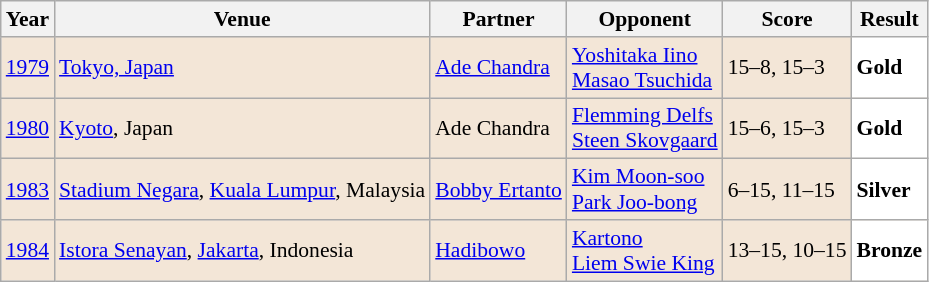<table class="sortable wikitable" style="font-size: 90%;">
<tr>
<th>Year</th>
<th>Venue</th>
<th>Partner</th>
<th>Opponent</th>
<th>Score</th>
<th>Result</th>
</tr>
<tr style="background:#F3E6D7">
<td align="center"><a href='#'>1979</a></td>
<td align="left"><a href='#'>Tokyo, Japan</a></td>
<td align="left"> <a href='#'>Ade Chandra</a></td>
<td align="left"> <a href='#'>Yoshitaka Iino</a><br> <a href='#'>Masao Tsuchida</a></td>
<td align="left">15–8, 15–3</td>
<td style="text-align:left; background:white"> <strong>Gold</strong></td>
</tr>
<tr style="background:#F3E6D7">
<td align="center"><a href='#'>1980</a></td>
<td align="left"><a href='#'>Kyoto</a>, Japan</td>
<td align="left"> Ade Chandra</td>
<td align="left"> <a href='#'>Flemming Delfs</a><br> <a href='#'>Steen Skovgaard</a></td>
<td align="left">15–6, 15–3</td>
<td style="text-align:left; background:white"> <strong>Gold</strong></td>
</tr>
<tr style="background:#F3E6D7">
<td align="center"><a href='#'>1983</a></td>
<td align="left"><a href='#'>Stadium Negara</a>, <a href='#'>Kuala Lumpur</a>, Malaysia</td>
<td align="left"> <a href='#'>Bobby Ertanto</a></td>
<td align="left"> <a href='#'>Kim Moon-soo</a><br> <a href='#'>Park Joo-bong</a></td>
<td align="left">6–15, 11–15</td>
<td style="text-align:left; background:white"> <strong>Silver</strong></td>
</tr>
<tr style="background:#F3E6D7">
<td align="center"><a href='#'>1984</a></td>
<td align="left"><a href='#'>Istora Senayan</a>, <a href='#'>Jakarta</a>, Indonesia</td>
<td align="left"> <a href='#'>Hadibowo</a></td>
<td align="left"> <a href='#'>Kartono</a><br> <a href='#'>Liem Swie King</a></td>
<td align="left">13–15, 10–15</td>
<td style="text-align:left; background:white"> <strong>Bronze</strong></td>
</tr>
</table>
